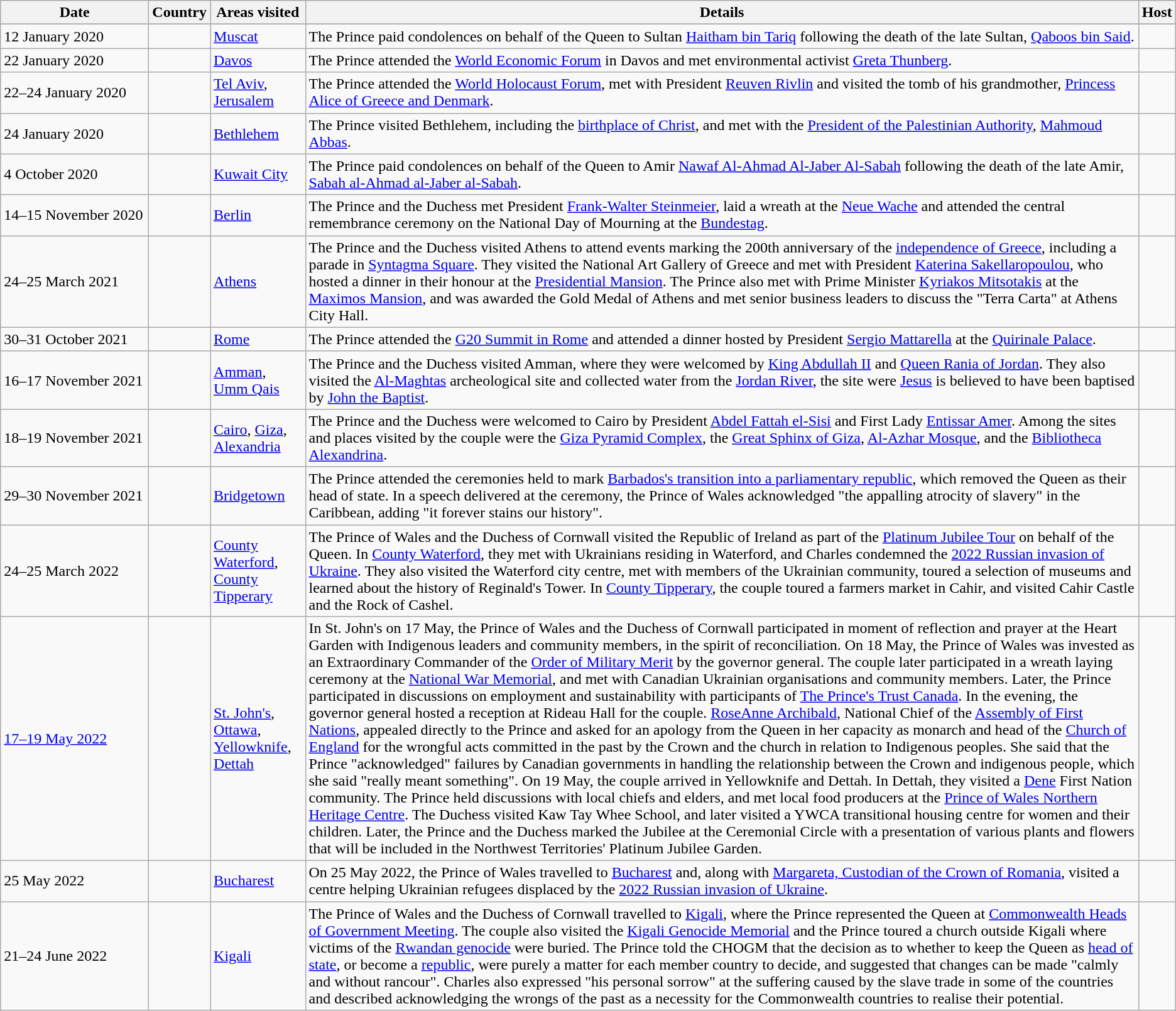<table class="wikitable">
<tr>
<th style="width: 150px;">Date</th>
<th>Country</th>
<th>Areas visited</th>
<th>Details</th>
<th>Host</th>
</tr>
<tr>
</tr>
<tr>
<td>12 January 2020</td>
<td></td>
<td><a href='#'>Muscat</a></td>
<td>The Prince paid condolences on behalf of the Queen to Sultan <a href='#'>Haitham bin Tariq</a> following the death of the late Sultan, <a href='#'>Qaboos bin Said</a>.</td>
<td></td>
</tr>
<tr>
<td>22 January 2020</td>
<td></td>
<td><a href='#'>Davos</a></td>
<td>The Prince attended the <a href='#'>World Economic Forum</a> in Davos and met environmental activist <a href='#'>Greta Thunberg</a>.</td>
<td></td>
</tr>
<tr>
<td>22–24 January 2020</td>
<td></td>
<td><a href='#'>Tel Aviv</a>, <a href='#'>Jerusalem</a></td>
<td>The Prince attended the <a href='#'>World Holocaust Forum</a>, met with President <a href='#'>Reuven Rivlin</a> and visited the tomb of his grandmother, <a href='#'>Princess Alice of Greece and Denmark</a>.</td>
<td></td>
</tr>
<tr>
<td>24 January 2020</td>
<td></td>
<td><a href='#'>Bethlehem</a></td>
<td>The Prince visited Bethlehem, including the <a href='#'>birthplace of Christ</a>, and met with the <a href='#'>President of the Palestinian Authority</a>, <a href='#'>Mahmoud Abbas</a>.</td>
<td></td>
</tr>
<tr>
<td>4 October 2020</td>
<td></td>
<td><a href='#'>Kuwait City</a></td>
<td>The Prince paid condolences on behalf of the Queen to Amir <a href='#'>Nawaf Al-Ahmad Al-Jaber Al-Sabah</a> following the death of the late Amir, <a href='#'>Sabah al-Ahmad al-Jaber al-Sabah</a>.</td>
<td></td>
</tr>
<tr>
<td>14–15 November 2020</td>
<td></td>
<td><a href='#'>Berlin</a></td>
<td>The Prince and the Duchess met President <a href='#'>Frank-Walter Steinmeier</a>, laid a wreath at the <a href='#'>Neue Wache</a> and attended the central remembrance ceremony on the National Day of Mourning at the <a href='#'>Bundestag</a>.</td>
<td></td>
</tr>
<tr>
<td>24–25 March 2021</td>
<td></td>
<td><a href='#'>Athens</a></td>
<td>The Prince and the Duchess visited Athens to attend events marking the 200th anniversary of the <a href='#'>independence of Greece</a>, including a parade in <a href='#'>Syntagma Square</a>. They visited the National Art Gallery of Greece and met with President <a href='#'>Katerina Sakellaropoulou</a>, who hosted a dinner in their honour at the <a href='#'>Presidential Mansion</a>. The Prince also met with Prime Minister <a href='#'>Kyriakos Mitsotakis</a> at the <a href='#'>Maximos Mansion</a>, and was awarded the Gold Medal of Athens and met senior business leaders to discuss the "Terra Carta" at Athens City Hall.</td>
<td></td>
</tr>
<tr>
<td>30–31 October 2021</td>
<td></td>
<td><a href='#'>Rome</a></td>
<td>The Prince attended the <a href='#'>G20 Summit in Rome</a> and attended a dinner hosted by President <a href='#'>Sergio Mattarella</a> at the <a href='#'>Quirinale Palace</a>.</td>
<td></td>
</tr>
<tr>
<td>16–17 November 2021</td>
<td></td>
<td><a href='#'>Amman</a>, <a href='#'>Umm Qais</a></td>
<td>The Prince and the Duchess visited Amman, where they were welcomed by <a href='#'>King Abdullah II</a> and <a href='#'>Queen Rania of Jordan</a>. They also visited the <a href='#'>Al-Maghtas</a> archeological site and collected water from the <a href='#'>Jordan River</a>, the site were <a href='#'>Jesus</a> is believed to have been baptised by <a href='#'>John the Baptist</a>.</td>
<td></td>
</tr>
<tr>
<td>18–19 November 2021</td>
<td></td>
<td><a href='#'>Cairo</a>, <a href='#'>Giza</a>, <a href='#'>Alexandria</a></td>
<td>The Prince and the Duchess were welcomed to Cairo by President <a href='#'>Abdel Fattah el-Sisi</a> and First Lady <a href='#'>Entissar Amer</a>. Among the sites and places visited by the couple were the <a href='#'>Giza Pyramid Complex</a>, the <a href='#'>Great Sphinx of Giza</a>, <a href='#'>Al-Azhar Mosque</a>, and the <a href='#'>Bibliotheca Alexandrina</a>.</td>
<td></td>
</tr>
<tr>
<td>29–30 November 2021</td>
<td></td>
<td><a href='#'>Bridgetown</a></td>
<td>The Prince attended the ceremonies held to mark <a href='#'>Barbados's transition into a parliamentary republic</a>, which removed the Queen as their head of state. In a speech delivered at the ceremony, the Prince of Wales acknowledged "the appalling atrocity of slavery" in the Caribbean, adding "it forever stains our history".</td>
<td></td>
</tr>
<tr>
<td>24–25 March 2022</td>
<td></td>
<td><a href='#'>County Waterford</a>, <a href='#'>County Tipperary</a></td>
<td>The Prince of Wales and the Duchess of Cornwall visited the Republic of Ireland as part of the <a href='#'>Platinum Jubilee Tour</a> on behalf of the Queen. In <a href='#'>County Waterford</a>, they met with Ukrainians residing in Waterford, and Charles condemned the <a href='#'>2022 Russian invasion of Ukraine</a>. They also visited the Waterford city centre, met with members of the Ukrainian community, toured a selection of museums and learned about the history of Reginald's Tower. In <a href='#'>County Tipperary</a>, the couple toured a farmers market in Cahir, and visited Cahir Castle and the Rock of Cashel.</td>
<td></td>
</tr>
<tr>
<td><a href='#'>17–19 May 2022</a></td>
<td></td>
<td><a href='#'>St. John's</a>, <a href='#'>Ottawa</a>, <a href='#'>Yellowknife</a>, <a href='#'>Dettah</a></td>
<td>In St. John's on 17 May, the Prince of Wales and the Duchess of Cornwall participated in moment of reflection and prayer at the Heart Garden with Indigenous leaders and community members, in the spirit of reconciliation. On 18 May, the Prince of Wales was invested as an Extraordinary Commander of the <a href='#'>Order of Military Merit</a> by the governor general. The couple later participated in a wreath laying ceremony at the <a href='#'>National War Memorial</a>, and met with Canadian Ukrainian organisations and community members. Later, the Prince participated in discussions on employment and sustainability with participants of <a href='#'>The Prince's Trust Canada</a>. In the evening, the governor general hosted a reception at Rideau Hall for the couple. <a href='#'>RoseAnne Archibald</a>, National Chief of the <a href='#'>Assembly of First Nations</a>, appealed directly to the Prince and asked for an apology from the Queen in her capacity as monarch and head of the <a href='#'>Church of England</a> for the wrongful acts committed in the past by the Crown and the church in relation to Indigenous peoples. She said that the Prince "acknowledged" failures by Canadian governments in handling the relationship between the Crown and indigenous people, which she said "really meant something". On 19 May, the couple arrived in Yellowknife and Dettah. In Dettah, they visited a <a href='#'>Dene</a> First Nation community. The Prince held discussions with local chiefs and elders, and met local food producers at the <a href='#'>Prince of Wales Northern Heritage Centre</a>. The Duchess visited Kaw Tay Whee School, and later visited a YWCA transitional housing centre for women and their children. Later, the Prince and the Duchess marked the Jubilee at the Ceremonial Circle with a presentation of various plants and flowers that will be included in the Northwest Territories' Platinum Jubilee Garden.</td>
<td></td>
</tr>
<tr>
<td>25 May 2022</td>
<td></td>
<td><a href='#'>Bucharest</a></td>
<td>On 25 May 2022, the Prince of Wales travelled to <a href='#'>Bucharest</a> and, along with <a href='#'>Margareta, Custodian of the Crown of Romania</a>, visited a centre helping Ukrainian refugees displaced by the <a href='#'>2022 Russian invasion of Ukraine</a>.</td>
<td></td>
</tr>
<tr>
<td>21–24 June 2022</td>
<td></td>
<td><a href='#'>Kigali</a></td>
<td>The Prince of Wales and the Duchess of Cornwall travelled to <a href='#'>Kigali</a>, where the Prince represented the Queen at <a href='#'>Commonwealth Heads of Government Meeting</a>. The couple also visited the <a href='#'>Kigali Genocide Memorial</a> and the Prince toured a church outside Kigali where victims of the <a href='#'>Rwandan genocide</a> were buried. The Prince told the CHOGM that the decision as to whether to keep the Queen as <a href='#'>head of state</a>, or become a <a href='#'>republic</a>, were purely a matter for each member country to decide, and suggested that changes can be made "calmly and without rancour". Charles also expressed "his personal sorrow" at the suffering caused by the slave trade in some of the countries and described acknowledging the wrongs of the past as a necessity for the Commonwealth countries to realise their potential.</td>
<td></td>
</tr>
</table>
